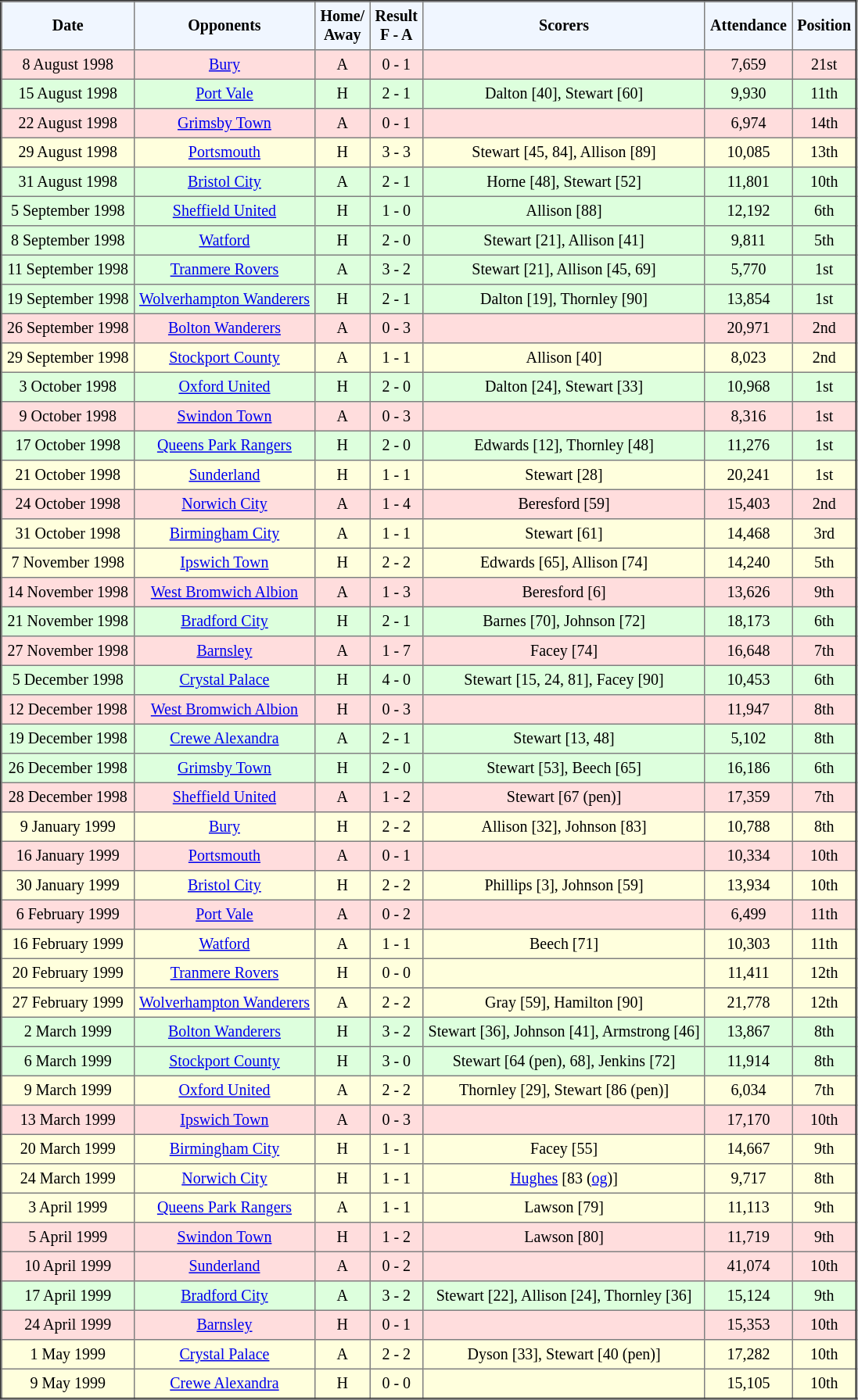<table border="2" cellpadding="4" style="border-collapse:collapse; text-align:center; font-size:smaller;">
<tr style="background:#f0f6ff;">
<th><strong>Date</strong></th>
<th><strong>Opponents</strong></th>
<th><strong>Home/<br>Away</strong></th>
<th><strong>Result<br>F - A</strong></th>
<th><strong>Scorers</strong></th>
<th><strong>Attendance</strong></th>
<th><strong>Position</strong></th>
</tr>
<tr bgcolor="#ffdddd">
<td>8 August 1998</td>
<td><a href='#'>Bury</a></td>
<td>A</td>
<td>0 - 1</td>
<td></td>
<td>7,659</td>
<td>21st</td>
</tr>
<tr bgcolor="#ddffdd">
<td>15 August 1998</td>
<td><a href='#'>Port Vale</a></td>
<td>H</td>
<td>2 - 1</td>
<td>Dalton [40], Stewart [60]</td>
<td>9,930</td>
<td>11th</td>
</tr>
<tr bgcolor="#ffdddd">
<td>22 August 1998</td>
<td><a href='#'>Grimsby Town</a></td>
<td>A</td>
<td>0 - 1</td>
<td></td>
<td>6,974</td>
<td>14th</td>
</tr>
<tr bgcolor="#ffffdd">
<td>29 August 1998</td>
<td><a href='#'>Portsmouth</a></td>
<td>H</td>
<td>3 - 3</td>
<td>Stewart [45, 84], Allison [89]</td>
<td>10,085</td>
<td>13th</td>
</tr>
<tr bgcolor="#ddffdd">
<td>31 August 1998</td>
<td><a href='#'>Bristol City</a></td>
<td>A</td>
<td>2 - 1</td>
<td>Horne [48], Stewart [52]</td>
<td>11,801</td>
<td>10th</td>
</tr>
<tr bgcolor="#ddffdd">
<td>5 September 1998</td>
<td><a href='#'>Sheffield United</a></td>
<td>H</td>
<td>1 - 0</td>
<td>Allison [88]</td>
<td>12,192</td>
<td>6th</td>
</tr>
<tr bgcolor="#ddffdd">
<td>8 September 1998</td>
<td><a href='#'>Watford</a></td>
<td>H</td>
<td>2 - 0</td>
<td>Stewart [21], Allison [41]</td>
<td>9,811</td>
<td>5th</td>
</tr>
<tr bgcolor="#ddffdd">
<td>11 September 1998</td>
<td><a href='#'>Tranmere Rovers</a></td>
<td>A</td>
<td>3 - 2</td>
<td>Stewart [21], Allison [45, 69]</td>
<td>5,770</td>
<td>1st</td>
</tr>
<tr bgcolor="#ddffdd">
<td>19 September 1998</td>
<td><a href='#'>Wolverhampton Wanderers</a></td>
<td>H</td>
<td>2 - 1</td>
<td>Dalton [19], Thornley [90]</td>
<td>13,854</td>
<td>1st</td>
</tr>
<tr bgcolor="#ffdddd">
<td>26 September 1998</td>
<td><a href='#'>Bolton Wanderers</a></td>
<td>A</td>
<td>0 - 3</td>
<td></td>
<td>20,971</td>
<td>2nd</td>
</tr>
<tr bgcolor="#ffffdd">
<td>29 September 1998</td>
<td><a href='#'>Stockport County</a></td>
<td>A</td>
<td>1 - 1</td>
<td>Allison [40]</td>
<td>8,023</td>
<td>2nd</td>
</tr>
<tr bgcolor="#ddffdd">
<td>3 October 1998</td>
<td><a href='#'>Oxford United</a></td>
<td>H</td>
<td>2 - 0</td>
<td>Dalton [24], Stewart [33]</td>
<td>10,968</td>
<td>1st</td>
</tr>
<tr bgcolor="#ffdddd">
<td>9 October 1998</td>
<td><a href='#'>Swindon Town</a></td>
<td>A</td>
<td>0 - 3</td>
<td></td>
<td>8,316</td>
<td>1st</td>
</tr>
<tr bgcolor="#ddffdd">
<td>17 October 1998</td>
<td><a href='#'>Queens Park Rangers</a></td>
<td>H</td>
<td>2 - 0</td>
<td>Edwards [12], Thornley [48]</td>
<td>11,276</td>
<td>1st</td>
</tr>
<tr bgcolor="#ffffdd">
<td>21 October 1998</td>
<td><a href='#'>Sunderland</a></td>
<td>H</td>
<td>1 - 1</td>
<td>Stewart [28]</td>
<td>20,241</td>
<td>1st</td>
</tr>
<tr bgcolor="#ffdddd">
<td>24 October 1998</td>
<td><a href='#'>Norwich City</a></td>
<td>A</td>
<td>1 - 4</td>
<td>Beresford [59]</td>
<td>15,403</td>
<td>2nd</td>
</tr>
<tr bgcolor="#ffffdd">
<td>31 October 1998</td>
<td><a href='#'>Birmingham City</a></td>
<td>A</td>
<td>1 - 1</td>
<td>Stewart [61]</td>
<td>14,468</td>
<td>3rd</td>
</tr>
<tr bgcolor="#ffffdd">
<td>7 November 1998</td>
<td><a href='#'>Ipswich Town</a></td>
<td>H</td>
<td>2 - 2</td>
<td>Edwards [65], Allison [74]</td>
<td>14,240</td>
<td>5th</td>
</tr>
<tr bgcolor="#ffdddd">
<td>14 November 1998</td>
<td><a href='#'>West Bromwich Albion</a></td>
<td>A</td>
<td>1 - 3</td>
<td>Beresford [6]</td>
<td>13,626</td>
<td>9th</td>
</tr>
<tr bgcolor="#ddffdd">
<td>21 November 1998</td>
<td><a href='#'>Bradford City</a></td>
<td>H</td>
<td>2 - 1</td>
<td>Barnes [70], Johnson [72]</td>
<td>18,173</td>
<td>6th</td>
</tr>
<tr bgcolor="#ffdddd">
<td>27 November 1998</td>
<td><a href='#'>Barnsley</a></td>
<td>A</td>
<td>1 - 7</td>
<td>Facey [74]</td>
<td>16,648</td>
<td>7th</td>
</tr>
<tr bgcolor="#ddffdd">
<td>5 December 1998</td>
<td><a href='#'>Crystal Palace</a></td>
<td>H</td>
<td>4 - 0</td>
<td>Stewart [15, 24, 81], Facey [90]</td>
<td>10,453</td>
<td>6th</td>
</tr>
<tr bgcolor="#ffdddd">
<td>12 December 1998</td>
<td><a href='#'>West Bromwich Albion</a></td>
<td>H</td>
<td>0 - 3</td>
<td></td>
<td>11,947</td>
<td>8th</td>
</tr>
<tr bgcolor="#ddffdd">
<td>19 December 1998</td>
<td><a href='#'>Crewe Alexandra</a></td>
<td>A</td>
<td>2 - 1</td>
<td>Stewart [13, 48]</td>
<td>5,102</td>
<td>8th</td>
</tr>
<tr bgcolor="#ddffdd">
<td>26 December 1998</td>
<td><a href='#'>Grimsby Town</a></td>
<td>H</td>
<td>2 - 0</td>
<td>Stewart [53], Beech [65]</td>
<td>16,186</td>
<td>6th</td>
</tr>
<tr bgcolor="#ffdddd">
<td>28 December 1998</td>
<td><a href='#'>Sheffield United</a></td>
<td>A</td>
<td>1 - 2</td>
<td>Stewart [67 (pen)]</td>
<td>17,359</td>
<td>7th</td>
</tr>
<tr bgcolor="#ffffdd">
<td>9 January 1999</td>
<td><a href='#'>Bury</a></td>
<td>H</td>
<td>2 - 2</td>
<td>Allison [32], Johnson [83]</td>
<td>10,788</td>
<td>8th</td>
</tr>
<tr bgcolor="#ffdddd">
<td>16 January 1999</td>
<td><a href='#'>Portsmouth</a></td>
<td>A</td>
<td>0 - 1</td>
<td></td>
<td>10,334</td>
<td>10th</td>
</tr>
<tr bgcolor="#ffffdd">
<td>30 January 1999</td>
<td><a href='#'>Bristol City</a></td>
<td>H</td>
<td>2 - 2</td>
<td>Phillips [3], Johnson [59]</td>
<td>13,934</td>
<td>10th</td>
</tr>
<tr bgcolor="#ffdddd">
<td>6 February 1999</td>
<td><a href='#'>Port Vale</a></td>
<td>A</td>
<td>0 - 2</td>
<td></td>
<td>6,499</td>
<td>11th</td>
</tr>
<tr bgcolor="#ffffdd">
<td>16 February 1999</td>
<td><a href='#'>Watford</a></td>
<td>A</td>
<td>1 - 1</td>
<td>Beech [71]</td>
<td>10,303</td>
<td>11th</td>
</tr>
<tr bgcolor="#ffffdd">
<td>20 February 1999</td>
<td><a href='#'>Tranmere Rovers</a></td>
<td>H</td>
<td>0 - 0</td>
<td></td>
<td>11,411</td>
<td>12th</td>
</tr>
<tr bgcolor="#ffffdd">
<td>27 February 1999</td>
<td><a href='#'>Wolverhampton Wanderers</a></td>
<td>A</td>
<td>2 - 2</td>
<td>Gray [59], Hamilton [90]</td>
<td>21,778</td>
<td>12th</td>
</tr>
<tr bgcolor="#ddffdd">
<td>2 March 1999</td>
<td><a href='#'>Bolton Wanderers</a></td>
<td>H</td>
<td>3 - 2</td>
<td>Stewart [36], Johnson [41], Armstrong [46]</td>
<td>13,867</td>
<td>8th</td>
</tr>
<tr bgcolor="#ddffdd">
<td>6 March 1999</td>
<td><a href='#'>Stockport County</a></td>
<td>H</td>
<td>3 - 0</td>
<td>Stewart [64 (pen), 68], Jenkins [72]</td>
<td>11,914</td>
<td>8th</td>
</tr>
<tr bgcolor="#ffffdd">
<td>9 March 1999</td>
<td><a href='#'>Oxford United</a></td>
<td>A</td>
<td>2 - 2</td>
<td>Thornley [29], Stewart [86 (pen)]</td>
<td>6,034</td>
<td>7th</td>
</tr>
<tr bgcolor="#ffdddd">
<td>13 March 1999</td>
<td><a href='#'>Ipswich Town</a></td>
<td>A</td>
<td>0 - 3</td>
<td></td>
<td>17,170</td>
<td>10th</td>
</tr>
<tr bgcolor="#ffffdd">
<td>20 March 1999</td>
<td><a href='#'>Birmingham City</a></td>
<td>H</td>
<td>1 - 1</td>
<td>Facey [55]</td>
<td>14,667</td>
<td>9th</td>
</tr>
<tr bgcolor="#ffffdd">
<td>24 March 1999</td>
<td><a href='#'>Norwich City</a></td>
<td>H</td>
<td>1 - 1</td>
<td><a href='#'>Hughes</a> [83 (<a href='#'>og</a>)]</td>
<td>9,717</td>
<td>8th</td>
</tr>
<tr bgcolor="#ffffdd">
<td>3 April 1999</td>
<td><a href='#'>Queens Park Rangers</a></td>
<td>A</td>
<td>1 - 1</td>
<td>Lawson [79]</td>
<td>11,113</td>
<td>9th</td>
</tr>
<tr bgcolor="#ffdddd">
<td>5 April 1999</td>
<td><a href='#'>Swindon Town</a></td>
<td>H</td>
<td>1 - 2</td>
<td>Lawson [80]</td>
<td>11,719</td>
<td>9th</td>
</tr>
<tr bgcolor="#ffdddd">
<td>10 April 1999</td>
<td><a href='#'>Sunderland</a></td>
<td>A</td>
<td>0 - 2</td>
<td></td>
<td>41,074</td>
<td>10th</td>
</tr>
<tr bgcolor="#ddffdd">
<td>17 April 1999</td>
<td><a href='#'>Bradford City</a></td>
<td>A</td>
<td>3 - 2</td>
<td>Stewart [22], Allison [24], Thornley [36]</td>
<td>15,124</td>
<td>9th</td>
</tr>
<tr bgcolor="#ffdddd">
<td>24 April 1999</td>
<td><a href='#'>Barnsley</a></td>
<td>H</td>
<td>0 - 1</td>
<td></td>
<td>15,353</td>
<td>10th</td>
</tr>
<tr bgcolor="#ffffdd">
<td>1 May 1999</td>
<td><a href='#'>Crystal Palace</a></td>
<td>A</td>
<td>2 - 2</td>
<td>Dyson [33], Stewart [40 (pen)]</td>
<td>17,282</td>
<td>10th</td>
</tr>
<tr bgcolor="#ffffdd">
<td>9 May 1999</td>
<td><a href='#'>Crewe Alexandra</a></td>
<td>H</td>
<td>0 - 0</td>
<td></td>
<td>15,105</td>
<td>10th</td>
</tr>
</table>
